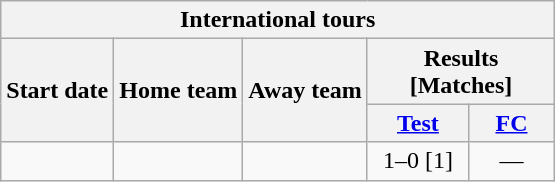<table class="wikitable" style="text-align:center;">
<tr>
<th colspan="7">International tours</th>
</tr>
<tr>
<th rowspan="2">Start date</th>
<th rowspan="2">Home team</th>
<th rowspan="2">Away team</th>
<th colspan="4">Results [Matches]</th>
</tr>
<tr>
<th width=60px><a href='#'>Test</a></th>
<th width=50px><a href='#'>FC</a></th>
</tr>
<tr>
<td><a href='#'></a></td>
<td style="text-align:left"></td>
<td style="text-align:left"></td>
<td>1–0 [1]</td>
<td ; style="text-align:center">—</td>
</tr>
</table>
